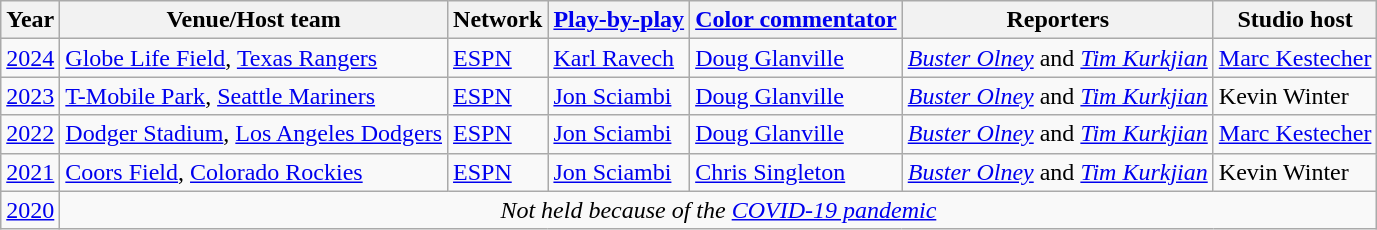<table class="wikitable">
<tr>
<th>Year</th>
<th>Venue/Host team</th>
<th>Network</th>
<th><a href='#'>Play-by-play</a></th>
<th><a href='#'>Color commentator</a></th>
<th>Reporters</th>
<th>Studio host</th>
</tr>
<tr>
<td><a href='#'>2024</a></td>
<td><a href='#'>Globe Life Field</a>, <a href='#'>Texas Rangers</a></td>
<td><a href='#'>ESPN</a></td>
<td><a href='#'>Karl Ravech</a></td>
<td><a href='#'>Doug Glanville</a></td>
<td><em><a href='#'>Buster Olney</a></em> and <em><a href='#'>Tim Kurkjian</a></em></td>
<td><a href='#'>Marc Kestecher</a></td>
</tr>
<tr>
<td><a href='#'>2023</a></td>
<td><a href='#'>T-Mobile Park</a>, <a href='#'>Seattle Mariners</a></td>
<td><a href='#'>ESPN</a></td>
<td><a href='#'>Jon Sciambi</a></td>
<td><a href='#'>Doug Glanville</a></td>
<td><em><a href='#'>Buster Olney</a></em> and <em><a href='#'>Tim Kurkjian</a></em></td>
<td>Kevin Winter</td>
</tr>
<tr>
<td><a href='#'>2022</a></td>
<td><a href='#'>Dodger Stadium</a>, <a href='#'>Los Angeles Dodgers</a></td>
<td><a href='#'>ESPN</a></td>
<td><a href='#'>Jon Sciambi</a></td>
<td><a href='#'>Doug Glanville</a></td>
<td><em><a href='#'>Buster Olney</a></em> and <em><a href='#'>Tim Kurkjian</a></em></td>
<td><a href='#'>Marc Kestecher</a></td>
</tr>
<tr>
<td><a href='#'>2021</a></td>
<td><a href='#'>Coors Field</a>, <a href='#'>Colorado Rockies</a></td>
<td><a href='#'>ESPN</a></td>
<td><a href='#'>Jon Sciambi</a></td>
<td><a href='#'>Chris Singleton</a></td>
<td><em><a href='#'>Buster Olney</a></em> and <em><a href='#'>Tim Kurkjian</a></em></td>
<td>Kevin Winter</td>
</tr>
<tr>
<td><a href='#'>2020</a></td>
<td colspan="6" style="text-align:center;"><em>Not held because of the <a href='#'>COVID-19 pandemic</a></em></td>
</tr>
</table>
